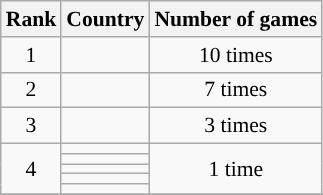<table class="wikitable" style="text-align:center; font-size:90%;">
<tr>
<th>Rank</th>
<th>Country</th>
<th>Number of games</th>
</tr>
<tr>
<td>1</td>
<td style="text-align:left;"></td>
<td>10 times</td>
</tr>
<tr>
<td>2</td>
<td style="text-align:left;"></td>
<td>7 times</td>
</tr>
<tr>
<td>3</td>
<td style="text-align:left;"></td>
<td>3 times</td>
</tr>
<tr>
<td rowspan=5>4</td>
<td style="text-align:left;"></td>
<td rowspan=5>1 time</td>
</tr>
<tr>
<td style="text-align:left;"></td>
</tr>
<tr>
<td style="text-align:left;"></td>
</tr>
<tr>
<td style="text-align:left;"></td>
</tr>
<tr>
<td style="text-align:left;"></td>
</tr>
<tr>
</tr>
</table>
